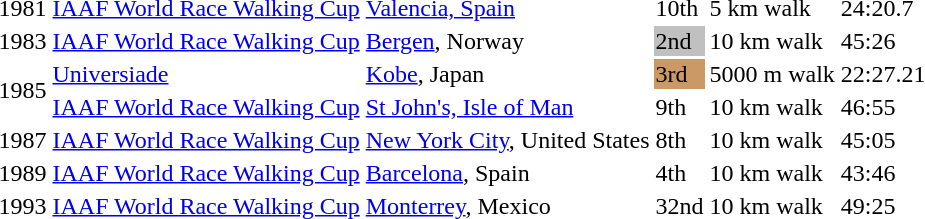<table>
<tr>
<td>1981</td>
<td><a href='#'>IAAF World Race Walking Cup</a></td>
<td><a href='#'>Valencia, Spain</a></td>
<td>10th</td>
<td>5 km walk</td>
<td>24:20.7</td>
</tr>
<tr>
<td>1983</td>
<td><a href='#'>IAAF World Race Walking Cup</a></td>
<td><a href='#'>Bergen</a>, Norway</td>
<td bgcolor=silver>2nd</td>
<td>10 km walk</td>
<td>45:26</td>
</tr>
<tr>
<td rowspan=2>1985</td>
<td><a href='#'>Universiade</a></td>
<td><a href='#'>Kobe</a>, Japan</td>
<td bgcolor=cc9966>3rd</td>
<td>5000 m walk</td>
<td>22:27.21</td>
</tr>
<tr>
<td><a href='#'>IAAF World Race Walking Cup</a></td>
<td><a href='#'>St John's, Isle of Man</a></td>
<td>9th</td>
<td>10 km walk</td>
<td>46:55</td>
</tr>
<tr>
<td>1987</td>
<td><a href='#'>IAAF World Race Walking Cup</a></td>
<td><a href='#'>New York City</a>, United States</td>
<td>8th</td>
<td>10 km walk</td>
<td>45:05</td>
</tr>
<tr>
<td>1989</td>
<td><a href='#'>IAAF World Race Walking Cup</a></td>
<td><a href='#'>Barcelona</a>, Spain</td>
<td>4th</td>
<td>10 km walk</td>
<td>43:46</td>
</tr>
<tr>
<td>1993</td>
<td><a href='#'>IAAF World Race Walking Cup</a></td>
<td><a href='#'>Monterrey</a>, Mexico</td>
<td>32nd</td>
<td>10 km walk</td>
<td>49:25</td>
</tr>
</table>
